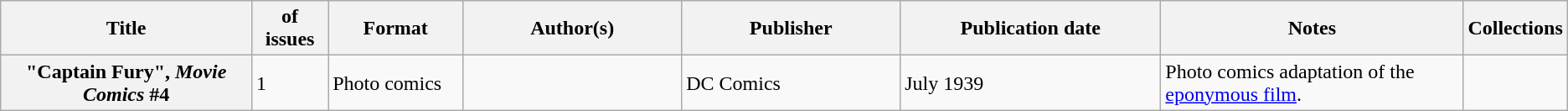<table class="wikitable">
<tr>
<th>Title</th>
<th style="width:40pt"> of issues</th>
<th style="width:75pt">Format</th>
<th style="width:125pt">Author(s)</th>
<th style="width:125pt">Publisher</th>
<th style="width:150pt">Publication date</th>
<th style="width:175pt">Notes</th>
<th>Collections</th>
</tr>
<tr>
<th>"Captain Fury", <em>Movie Comics</em> #4</th>
<td>1</td>
<td>Photo comics</td>
<td></td>
<td>DC Comics</td>
<td>July 1939</td>
<td>Photo comics adaptation of the <a href='#'>eponymous film</a>.</td>
<td></td>
</tr>
</table>
